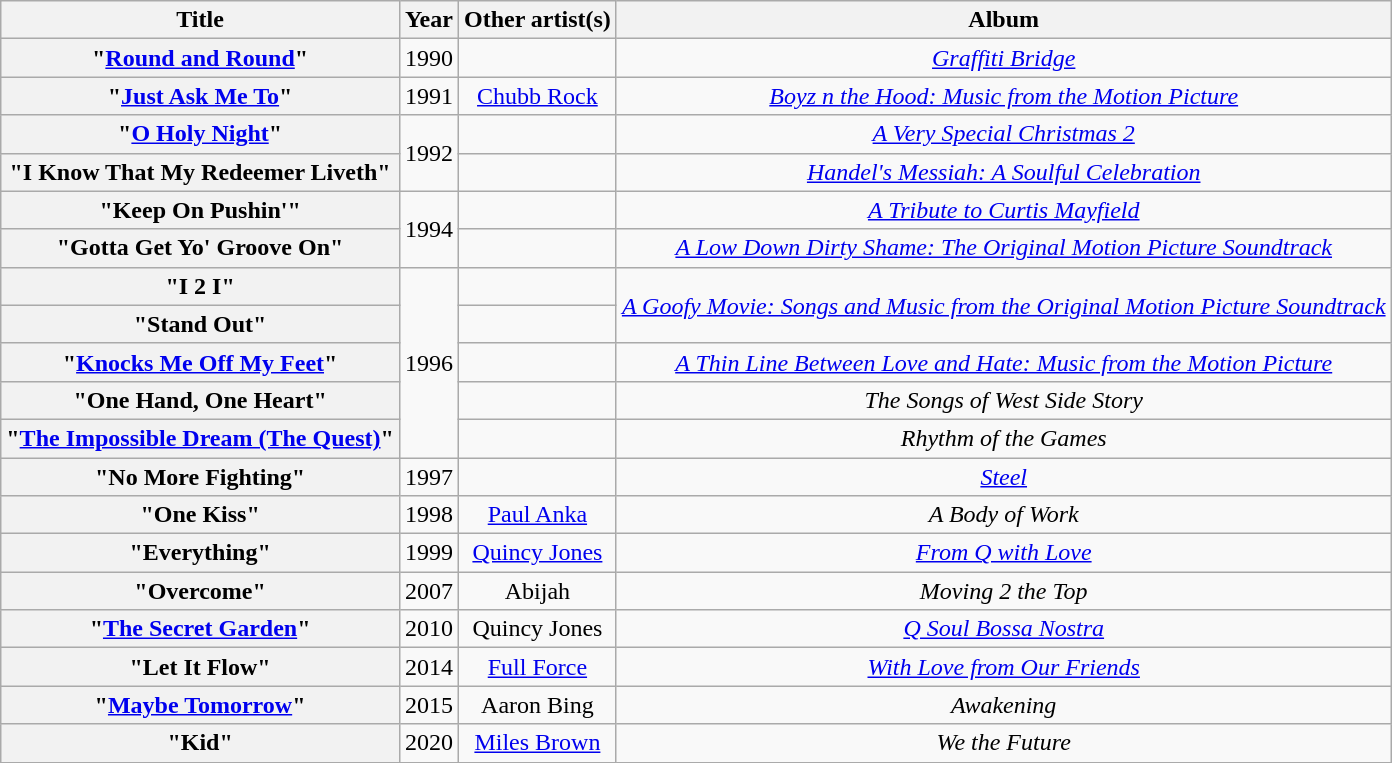<table class="wikitable plainrowheaders" style="text-align:center;">
<tr>
<th scope="col">Title</th>
<th scope="col">Year</th>
<th scope="col">Other artist(s)</th>
<th scope="col">Album</th>
</tr>
<tr>
<th scope="row">"<a href='#'>Round and Round</a>"</th>
<td rowspan="1">1990</td>
<td></td>
<td rowspan="1"><em><a href='#'>Graffiti Bridge</a></em></td>
</tr>
<tr>
<th scope="row">"<a href='#'>Just Ask Me To</a>"</th>
<td rowspan="1">1991</td>
<td><a href='#'>Chubb Rock</a></td>
<td rowspan="1"><em><a href='#'>Boyz n the Hood: Music from the Motion Picture</a></em></td>
</tr>
<tr>
<th scope="row">"<a href='#'>O Holy Night</a>"</th>
<td rowspan="2">1992</td>
<td></td>
<td rowspan="1"><em><a href='#'>A Very Special Christmas 2</a></em></td>
</tr>
<tr>
<th scope="row">"I Know That My Redeemer Liveth"</th>
<td></td>
<td rowspan="1"><em><a href='#'>Handel's Messiah: A Soulful Celebration</a></em></td>
</tr>
<tr>
<th scope="row">"Keep On Pushin'"</th>
<td rowspan="2">1994</td>
<td></td>
<td rowspan="1"><em><a href='#'>A Tribute to Curtis Mayfield</a></em></td>
</tr>
<tr>
<th scope="row">"Gotta Get Yo' Groove On"</th>
<td></td>
<td rowspan="1"><em><a href='#'>A Low Down Dirty Shame: The Original Motion Picture Soundtrack</a></em></td>
</tr>
<tr>
<th scope="row">"I 2 I"</th>
<td rowspan="5">1996</td>
<td></td>
<td rowspan="2"><em><a href='#'>A Goofy Movie: Songs and Music from the Original Motion Picture Soundtrack</a></em></td>
</tr>
<tr>
<th scope="row">"Stand Out"</th>
<td></td>
</tr>
<tr>
<th scope="row">"<a href='#'>Knocks Me Off My Feet</a>"</th>
<td></td>
<td rowspan="1"><em><a href='#'>A Thin Line Between Love and Hate: Music from the Motion Picture</a></em></td>
</tr>
<tr>
<th scope="row">"One Hand, One Heart"</th>
<td></td>
<td rowspan="1"><em>The Songs of West Side Story</em></td>
</tr>
<tr>
<th scope="row">"<a href='#'>The Impossible Dream (The Quest)</a>"</th>
<td></td>
<td rowspan="1"><em>Rhythm of the Games</em></td>
</tr>
<tr>
<th scope="row">"No More Fighting"</th>
<td rowspan="1">1997</td>
<td></td>
<td rowspan="1"><em><a href='#'>Steel</a></em></td>
</tr>
<tr>
<th scope="row">"One Kiss"</th>
<td rowspan="1">1998</td>
<td><a href='#'>Paul Anka</a></td>
<td rowspan="1"><em>A Body of Work</em></td>
</tr>
<tr>
<th scope="row">"Everything"</th>
<td rowspan="1">1999</td>
<td><a href='#'>Quincy Jones</a></td>
<td rowspan="1"><em><a href='#'>From Q with Love</a></em></td>
</tr>
<tr>
<th scope="row">"Overcome"</th>
<td rowspan="1">2007</td>
<td>Abijah</td>
<td rowspan="1"><em>Moving 2 the Top</em></td>
</tr>
<tr>
<th scope="row">"<a href='#'>The Secret Garden</a>"</th>
<td rowspan="1">2010</td>
<td>Quincy Jones</td>
<td rowspan="1"><em><a href='#'>Q Soul Bossa Nostra</a></em></td>
</tr>
<tr>
<th scope="row">"Let It Flow"</th>
<td rowspan="1">2014</td>
<td><a href='#'>Full Force</a></td>
<td rowspan="1"><em><a href='#'>With Love from Our Friends</a></em></td>
</tr>
<tr>
<th scope="row">"<a href='#'>Maybe Tomorrow</a>"</th>
<td rowspan="1">2015</td>
<td>Aaron Bing</td>
<td rowspan="1"><em>Awakening</em></td>
</tr>
<tr>
<th scope="row">"Kid"</th>
<td rowspan="1">2020</td>
<td><a href='#'>Miles Brown</a></td>
<td rowspan="1"><em>We the Future</em></td>
</tr>
<tr>
</tr>
</table>
